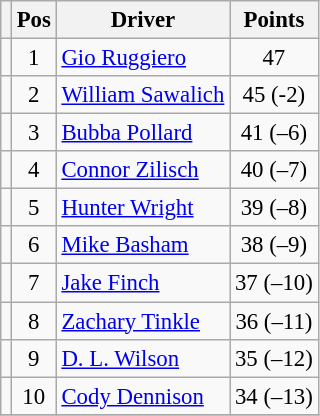<table class="wikitable" style="font-size: 95%;">
<tr>
<th></th>
<th>Pos</th>
<th>Driver</th>
<th>Points</th>
</tr>
<tr>
<td align="left"></td>
<td style="text-align:center;">1</td>
<td><a href='#'>Gio Ruggiero</a></td>
<td style="text-align:center;">47</td>
</tr>
<tr>
<td align="left"></td>
<td style="text-align:center;">2</td>
<td><a href='#'>William Sawalich</a></td>
<td style="text-align:center;">45 (-2)</td>
</tr>
<tr>
<td align="left"></td>
<td style="text-align:center;">3</td>
<td><a href='#'>Bubba Pollard</a></td>
<td style="text-align:center;">41 (–6)</td>
</tr>
<tr>
<td align="left"></td>
<td style="text-align:center;">4</td>
<td><a href='#'>Connor Zilisch</a></td>
<td style="text-align:center;">40 (–7)</td>
</tr>
<tr>
<td align="left"></td>
<td style="text-align:center;">5</td>
<td><a href='#'>Hunter Wright</a></td>
<td style="text-align:center;">39 (–8)</td>
</tr>
<tr>
<td align="left"></td>
<td style="text-align:center;">6</td>
<td><a href='#'>Mike Basham</a></td>
<td style="text-align:center;">38 (–9)</td>
</tr>
<tr>
<td align="left"></td>
<td style="text-align:center;">7</td>
<td><a href='#'>Jake Finch</a></td>
<td style="text-align:center;">37 (–10)</td>
</tr>
<tr>
<td align="left"></td>
<td style="text-align:center;">8</td>
<td><a href='#'>Zachary Tinkle</a></td>
<td style="text-align:center;">36 (–11)</td>
</tr>
<tr>
<td align="left"></td>
<td style="text-align:center;">9</td>
<td><a href='#'>D. L. Wilson</a></td>
<td style="text-align:center;">35 (–12)</td>
</tr>
<tr>
<td align="left"></td>
<td style="text-align:center;">10</td>
<td><a href='#'>Cody Dennison</a></td>
<td style="text-align:center;">34 (–13)</td>
</tr>
<tr class="sortbottom">
</tr>
</table>
